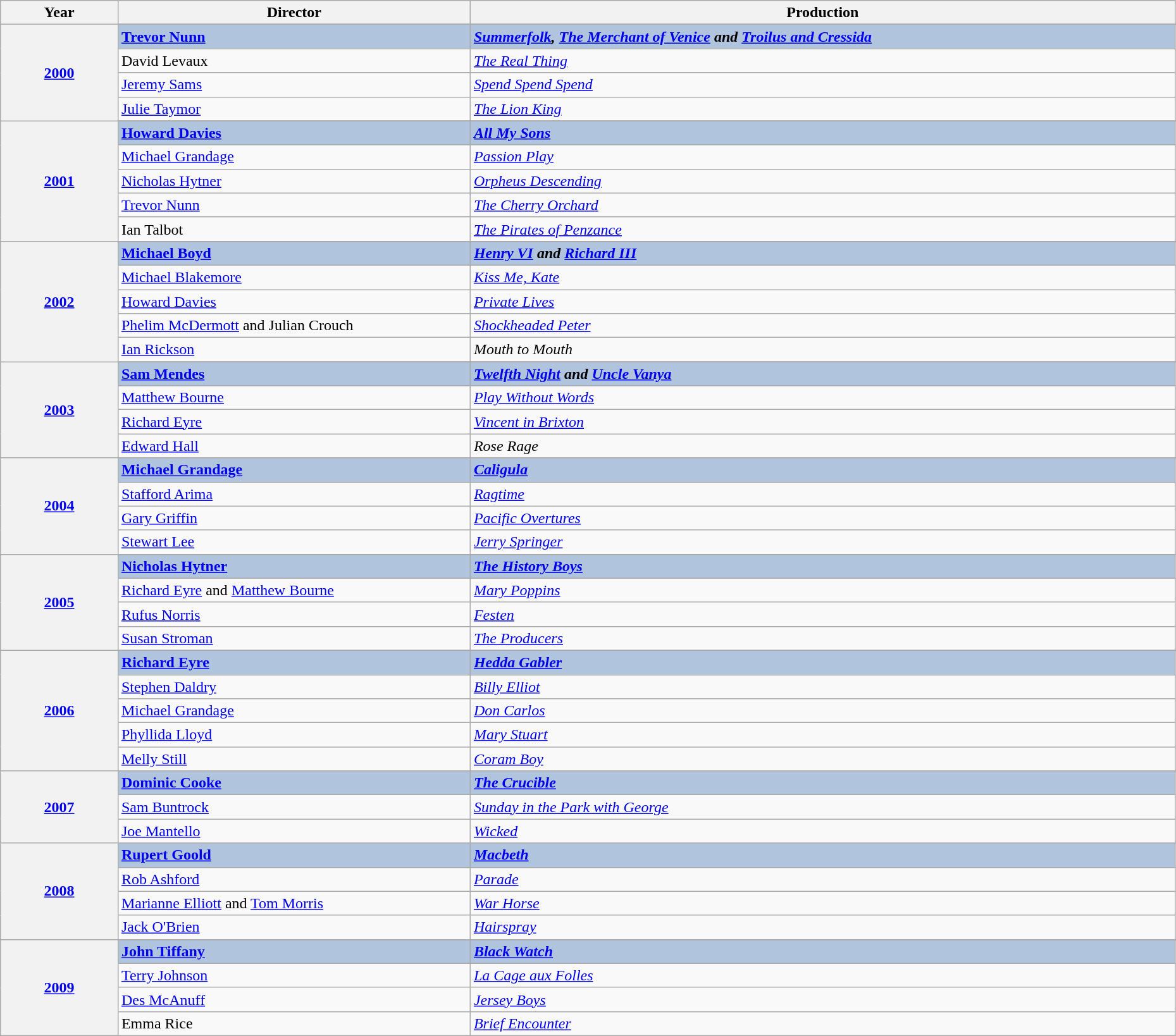<table class="wikitable" style="width:98%;">
<tr>
<th style="width:10%;">Year</th>
<th style="width:30%;">Director</th>
<th style="width:60%;">Production</th>
</tr>
<tr>
<th rowspan="5"><a href='#'>2000</a></th>
</tr>
<tr style="background:#B0C4DE">
<td><strong><a href='#'>Trevor Nunn</a></strong></td>
<td><strong><em><a href='#'>Summerfolk</a><em>, </em><a href='#'>The Merchant of Venice</a><em> and </em><a href='#'>Troilus and Cressida</a></em></strong></td>
</tr>
<tr>
<td>David Levaux</td>
<td><em><a href='#'>The Real Thing</a></em></td>
</tr>
<tr>
<td><a href='#'>Jeremy Sams</a></td>
<td><em><a href='#'>Spend Spend Spend</a></em></td>
</tr>
<tr>
<td><a href='#'>Julie Taymor</a></td>
<td><em><a href='#'>The Lion King</a></em></td>
</tr>
<tr>
<th rowspan="6"><a href='#'>2001</a></th>
</tr>
<tr style="background:#B0C4DE">
<td><strong><a href='#'>Howard Davies</a></strong></td>
<td><strong><em><a href='#'>All My Sons</a></em></strong></td>
</tr>
<tr>
<td><a href='#'>Michael Grandage</a></td>
<td><em><a href='#'>Passion Play</a></em></td>
</tr>
<tr>
<td><a href='#'>Nicholas Hytner</a></td>
<td><em><a href='#'>Orpheus Descending</a></em></td>
</tr>
<tr>
<td><a href='#'>Trevor Nunn</a></td>
<td><em><a href='#'>The Cherry Orchard</a></em></td>
</tr>
<tr>
<td>Ian Talbot</td>
<td><em><a href='#'>The Pirates of Penzance</a></em></td>
</tr>
<tr>
<th rowspan="6"><a href='#'>2002</a></th>
</tr>
<tr style="background:#B0C4DE">
<td><strong><a href='#'>Michael Boyd</a></strong></td>
<td><strong><em><a href='#'>Henry VI</a><em> and </em><a href='#'>Richard III</a></em></strong></td>
</tr>
<tr>
<td><a href='#'>Michael Blakemore</a></td>
<td><em><a href='#'>Kiss Me, Kate</a></em></td>
</tr>
<tr>
<td><a href='#'>Howard Davies</a></td>
<td><em><a href='#'>Private Lives</a></em></td>
</tr>
<tr>
<td><a href='#'>Phelim McDermott</a> and Julian Crouch</td>
<td><em><a href='#'>Shockheaded Peter</a></em></td>
</tr>
<tr>
<td><a href='#'>Ian Rickson</a></td>
<td><em>Mouth to Mouth</em></td>
</tr>
<tr>
<th rowspan="5"><a href='#'>2003</a></th>
</tr>
<tr style="background:#B0C4DE">
<td><strong><a href='#'>Sam Mendes</a></strong></td>
<td><strong><em><a href='#'>Twelfth Night</a><em> and </em><a href='#'>Uncle Vanya</a></em></strong></td>
</tr>
<tr>
<td><a href='#'>Matthew Bourne</a></td>
<td><em><a href='#'>Play Without Words</a></em></td>
</tr>
<tr>
<td><a href='#'>Richard Eyre</a></td>
<td><em><a href='#'>Vincent in Brixton</a></em></td>
</tr>
<tr>
<td><a href='#'>Edward Hall</a></td>
<td><em>Rose Rage</em></td>
</tr>
<tr>
<th rowspan="5"><a href='#'>2004</a></th>
</tr>
<tr style="background:#B0C4DE">
<td><strong><a href='#'>Michael Grandage</a></strong></td>
<td><strong><em><a href='#'>Caligula</a></em></strong></td>
</tr>
<tr>
<td><a href='#'>Stafford Arima</a></td>
<td><em><a href='#'>Ragtime</a></em></td>
</tr>
<tr>
<td><a href='#'>Gary Griffin</a></td>
<td><em><a href='#'>Pacific Overtures</a></em></td>
</tr>
<tr>
<td><a href='#'>Stewart Lee</a></td>
<td><em><a href='#'>Jerry Springer</a></em></td>
</tr>
<tr>
<th rowspan="5"><a href='#'>2005</a></th>
</tr>
<tr style="background:#B0C4DE">
<td><strong><a href='#'>Nicholas Hytner</a></strong></td>
<td><strong><em><a href='#'>The History Boys</a></em></strong></td>
</tr>
<tr>
<td><a href='#'>Richard Eyre</a> and <a href='#'>Matthew Bourne</a></td>
<td><em><a href='#'>Mary Poppins</a></em></td>
</tr>
<tr>
<td><a href='#'>Rufus Norris</a></td>
<td><em><a href='#'>Festen</a></em></td>
</tr>
<tr>
<td><a href='#'>Susan Stroman</a></td>
<td><em><a href='#'>The Producers</a></em></td>
</tr>
<tr>
<th rowspan="6"><a href='#'>2006</a></th>
</tr>
<tr style="background:#B0C4DE">
<td><strong><a href='#'>Richard Eyre</a></strong></td>
<td><strong><em><a href='#'>Hedda Gabler</a></em></strong></td>
</tr>
<tr>
<td><a href='#'>Stephen Daldry</a></td>
<td><em><a href='#'>Billy Elliot</a></em></td>
</tr>
<tr>
<td><a href='#'>Michael Grandage</a></td>
<td><em><a href='#'>Don Carlos</a></em></td>
</tr>
<tr>
<td><a href='#'>Phyllida Lloyd</a></td>
<td><em><a href='#'>Mary Stuart</a></em></td>
</tr>
<tr>
<td><a href='#'>Melly Still</a></td>
<td><em><a href='#'>Coram Boy</a></em></td>
</tr>
<tr>
<th rowspan="4"><a href='#'>2007</a></th>
</tr>
<tr style="background:#B0C4DE">
<td><strong><a href='#'>Dominic Cooke</a></strong></td>
<td><strong><em><a href='#'>The Crucible</a></em></strong></td>
</tr>
<tr>
<td><a href='#'>Sam Buntrock</a></td>
<td><em><a href='#'>Sunday in the Park with George</a></em></td>
</tr>
<tr>
<td><a href='#'>Joe Mantello</a></td>
<td><em><a href='#'>Wicked</a></em></td>
</tr>
<tr>
<th rowspan="5"><a href='#'>2008</a></th>
</tr>
<tr style="background:#B0C4DE">
<td><strong><a href='#'>Rupert Goold</a></strong></td>
<td><strong><em><a href='#'>Macbeth</a></em></strong></td>
</tr>
<tr>
<td><a href='#'>Rob Ashford</a></td>
<td><em><a href='#'>Parade</a></em></td>
</tr>
<tr>
<td><a href='#'>Marianne Elliott</a> and <a href='#'>Tom Morris</a></td>
<td><em><a href='#'>War Horse</a></em></td>
</tr>
<tr>
<td><a href='#'>Jack O'Brien</a></td>
<td><em><a href='#'>Hairspray</a></em></td>
</tr>
<tr>
<th rowspan="5"><a href='#'>2009</a></th>
</tr>
<tr style="background:#B0C4DE">
<td><strong><a href='#'>John Tiffany</a></strong></td>
<td><strong><em><a href='#'>Black Watch</a></em></strong></td>
</tr>
<tr>
<td><a href='#'>Terry Johnson</a></td>
<td><em><a href='#'>La Cage aux Folles</a></em></td>
</tr>
<tr>
<td><a href='#'>Des McAnuff</a></td>
<td><em><a href='#'>Jersey Boys</a></em></td>
</tr>
<tr>
<td>Emma Rice</td>
<td><em><a href='#'>Brief Encounter</a></em></td>
</tr>
</table>
